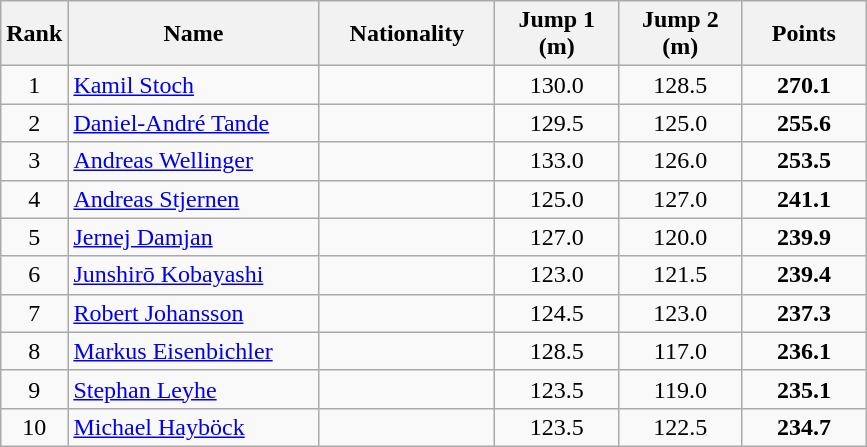<table class="wikitable sortable" style="text-align: center;">
<tr>
<th align=center>Rank</th>
<th width=160>Name</th>
<th width=110>Nationality</th>
<th width=75>Jump 1 (m)</th>
<th width=75>Jump 2 (m)</th>
<th width=75>Points</th>
</tr>
<tr>
<td>1</td>
<td align=left><a href='#'>Kamil Stoch</a></td>
<td align=left></td>
<td>130.0</td>
<td>128.5</td>
<td><strong>270.1</strong></td>
</tr>
<tr>
<td>2</td>
<td align=left><a href='#'>Daniel-André Tande</a></td>
<td align=left></td>
<td>129.5</td>
<td>125.0</td>
<td><strong>255.6</strong></td>
</tr>
<tr>
<td>3</td>
<td align=left><a href='#'>Andreas Wellinger</a></td>
<td align=left></td>
<td>133.0</td>
<td>126.0</td>
<td><strong>253.5</strong></td>
</tr>
<tr>
<td>4</td>
<td align=left><a href='#'>Andreas Stjernen</a></td>
<td align=left></td>
<td>125.0</td>
<td>127.0</td>
<td><strong>241.1</strong></td>
</tr>
<tr>
<td>5</td>
<td align=left><a href='#'>Jernej Damjan</a></td>
<td align=left></td>
<td>127.0</td>
<td>120.0</td>
<td><strong>239.9</strong></td>
</tr>
<tr>
<td>6</td>
<td align=left><a href='#'>Junshirō Kobayashi</a></td>
<td align=left></td>
<td>123.0</td>
<td>121.5</td>
<td><strong>239.4</strong></td>
</tr>
<tr>
<td>7</td>
<td align=left><a href='#'>Robert Johansson</a></td>
<td align=left></td>
<td>124.5</td>
<td>123.0</td>
<td><strong>237.3</strong></td>
</tr>
<tr>
<td>8</td>
<td align=left><a href='#'>Markus Eisenbichler</a></td>
<td align=left></td>
<td>128.5</td>
<td>117.0</td>
<td><strong>236.1</strong></td>
</tr>
<tr>
<td>9</td>
<td align=left><a href='#'>Stephan Leyhe</a></td>
<td align=left></td>
<td>123.5</td>
<td>119.0</td>
<td><strong>235.1</strong></td>
</tr>
<tr>
<td>10</td>
<td align=left><a href='#'>Michael Hayböck</a></td>
<td align=left></td>
<td>123.5</td>
<td>122.5</td>
<td><strong>234.7</strong></td>
</tr>
</table>
